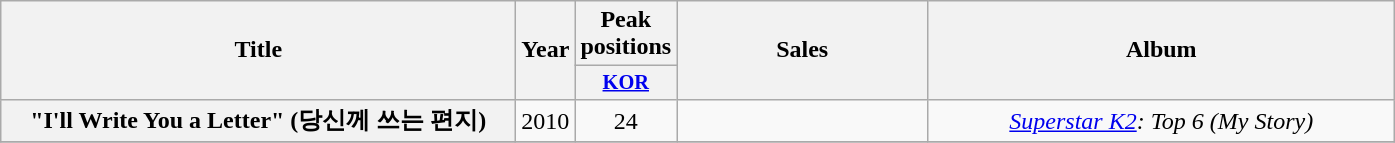<table class="wikitable plainrowheaders" style="text-align:center;">
<tr>
<th rowspan=2 style="width:21em;">Title</th>
<th rowspan=2 style="width:2em;">Year</th>
<th scope="col" colspan="1">Peak positions</th>
<th rowspan=2 style="width:10em;">Sales</th>
<th rowspan=2 style="width:19em;">Album</th>
</tr>
<tr>
<th style="width:4em;font-size:85%"><a href='#'>KOR</a><br></th>
</tr>
<tr>
<th scope="row">"I'll Write You a Letter" (당신께 쓰는 편지)</th>
<td>2010</td>
<td>24</td>
<td></td>
<td><em><a href='#'>Superstar K2</a>: Top 6 (My Story)</em></td>
</tr>
<tr>
</tr>
</table>
